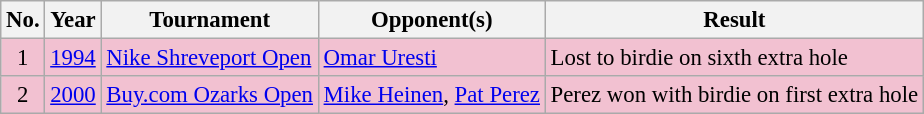<table class="wikitable" style="font-size:95%;">
<tr>
<th>No.</th>
<th>Year</th>
<th>Tournament</th>
<th>Opponent(s)</th>
<th>Result</th>
</tr>
<tr style="background:#F2C1D1;">
<td align=center>1</td>
<td><a href='#'>1994</a></td>
<td><a href='#'>Nike Shreveport Open</a></td>
<td> <a href='#'>Omar Uresti</a></td>
<td>Lost to birdie on sixth extra hole</td>
</tr>
<tr style="background:#F2C1D1;">
<td align=center>2</td>
<td><a href='#'>2000</a></td>
<td><a href='#'>Buy.com Ozarks Open</a></td>
<td> <a href='#'>Mike Heinen</a>,  <a href='#'>Pat Perez</a></td>
<td>Perez won with birdie on first extra hole</td>
</tr>
</table>
